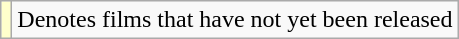<table class="wikitable">
<tr>
<td style="background:#ffc;"></td>
<td>Denotes films that have not yet been released</td>
</tr>
</table>
